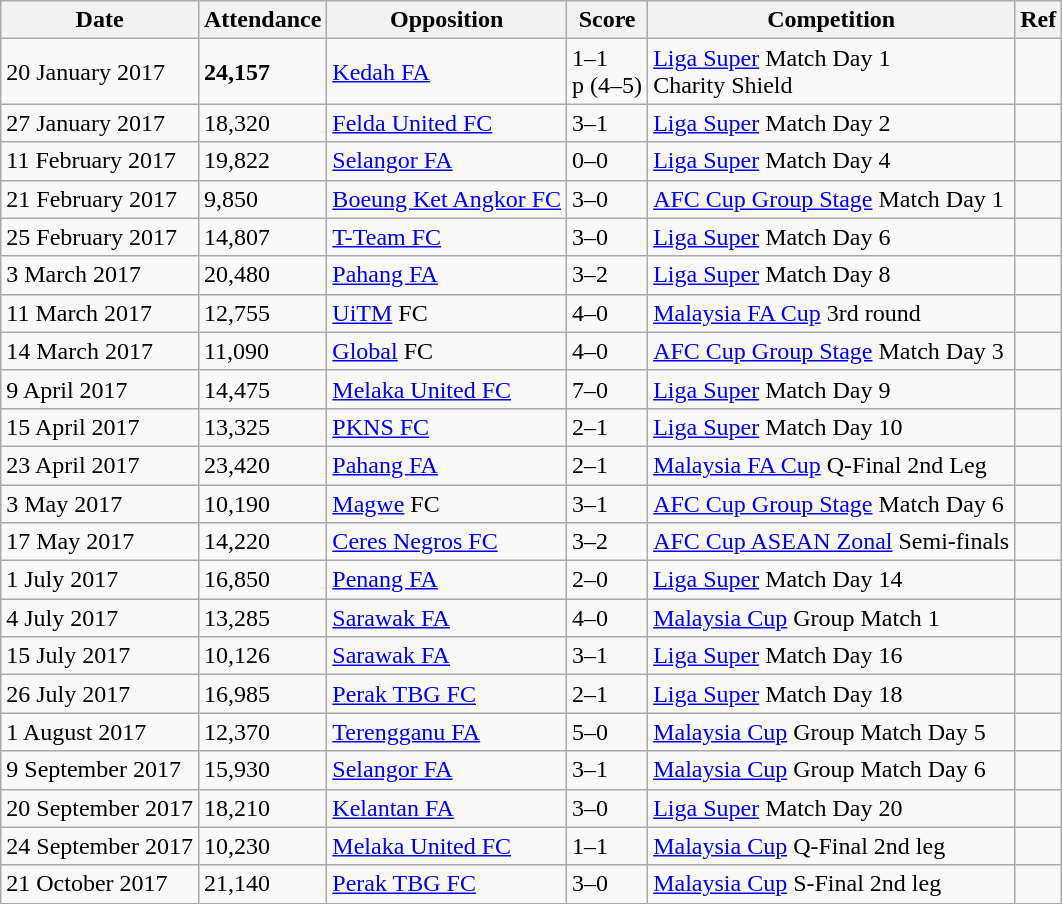<table class="wikitable sortable">
<tr>
<th>Date</th>
<th>Attendance</th>
<th>Opposition</th>
<th>Score</th>
<th>Competition</th>
<th>Ref</th>
</tr>
<tr>
<td>20 January 2017</td>
<td><strong>24,157</strong></td>
<td><a href='#'>Kedah FA</a></td>
<td>1–1<br>p (4–5)</td>
<td><a href='#'>Liga Super</a> Match Day 1<br>Charity Shield</td>
<td></td>
</tr>
<tr>
<td>27 January 2017</td>
<td>18,320</td>
<td><a href='#'>Felda United FC</a></td>
<td>3–1</td>
<td><a href='#'>Liga Super</a> Match Day 2</td>
<td></td>
</tr>
<tr>
<td>11 February 2017</td>
<td>19,822</td>
<td><a href='#'>Selangor FA</a></td>
<td>0–0</td>
<td><a href='#'>Liga Super</a> Match Day 4</td>
<td></td>
</tr>
<tr>
<td>21 February 2017</td>
<td>9,850</td>
<td><a href='#'>Boeung Ket Angkor FC</a></td>
<td>3–0</td>
<td><a href='#'>AFC Cup Group Stage</a> Match Day 1</td>
<td></td>
</tr>
<tr>
<td>25 February 2017</td>
<td>14,807</td>
<td><a href='#'>T-Team FC</a></td>
<td>3–0</td>
<td><a href='#'>Liga Super</a> Match Day 6</td>
<td></td>
</tr>
<tr>
<td>3 March 2017</td>
<td>20,480</td>
<td><a href='#'>Pahang FA</a></td>
<td>3–2</td>
<td><a href='#'>Liga Super</a> Match Day 8</td>
<td></td>
</tr>
<tr>
<td>11 March 2017</td>
<td>12,755</td>
<td><a href='#'>UiTM</a> FC</td>
<td>4–0</td>
<td><a href='#'>Malaysia FA Cup</a> 3rd round</td>
<td></td>
</tr>
<tr>
<td>14 March 2017</td>
<td>11,090</td>
<td><a href='#'>Global</a> FC</td>
<td>4–0</td>
<td><a href='#'>AFC Cup Group Stage</a> Match Day 3</td>
<td></td>
</tr>
<tr>
<td>9 April 2017</td>
<td>14,475</td>
<td><a href='#'>Melaka United FC</a></td>
<td>7–0</td>
<td><a href='#'>Liga Super</a> Match Day 9</td>
<td></td>
</tr>
<tr>
<td>15 April 2017</td>
<td>13,325</td>
<td><a href='#'>PKNS FC</a></td>
<td>2–1</td>
<td><a href='#'>Liga Super</a> Match Day 10</td>
<td></td>
</tr>
<tr>
<td>23 April 2017</td>
<td>23,420</td>
<td><a href='#'>Pahang FA</a></td>
<td>2–1</td>
<td><a href='#'>Malaysia FA Cup</a> Q-Final 2nd Leg</td>
<td></td>
</tr>
<tr>
<td>3 May 2017</td>
<td>10,190</td>
<td><a href='#'>Magwe</a> FC</td>
<td>3–1</td>
<td><a href='#'>AFC Cup Group Stage</a> Match Day 6</td>
<td></td>
</tr>
<tr>
<td>17 May 2017</td>
<td>14,220</td>
<td><a href='#'>Ceres Negros FC</a></td>
<td>3–2</td>
<td><a href='#'>AFC Cup ASEAN Zonal</a> Semi-finals</td>
<td></td>
</tr>
<tr>
<td>1 July 2017</td>
<td>16,850</td>
<td><a href='#'>Penang FA</a></td>
<td>2–0</td>
<td><a href='#'>Liga Super</a> Match Day 14</td>
<td></td>
</tr>
<tr>
<td>4 July 2017</td>
<td>13,285</td>
<td><a href='#'>Sarawak FA</a></td>
<td>4–0</td>
<td><a href='#'>Malaysia Cup</a> Group Match 1</td>
<td></td>
</tr>
<tr>
<td>15 July 2017</td>
<td>10,126</td>
<td><a href='#'>Sarawak FA</a></td>
<td>3–1</td>
<td><a href='#'>Liga Super</a> Match Day 16</td>
<td></td>
</tr>
<tr>
<td>26 July 2017</td>
<td>16,985</td>
<td><a href='#'>Perak TBG FC</a></td>
<td>2–1</td>
<td><a href='#'>Liga Super</a> Match Day 18</td>
<td></td>
</tr>
<tr>
<td>1 August 2017</td>
<td>12,370</td>
<td><a href='#'>Terengganu FA</a></td>
<td>5–0</td>
<td><a href='#'>Malaysia Cup</a> Group Match Day 5</td>
<td></td>
</tr>
<tr>
<td>9 September 2017</td>
<td>15,930</td>
<td><a href='#'>Selangor FA</a></td>
<td>3–1</td>
<td><a href='#'>Malaysia Cup</a> Group Match Day 6</td>
<td></td>
</tr>
<tr>
<td>20 September 2017</td>
<td>18,210</td>
<td><a href='#'>Kelantan FA</a></td>
<td>3–0</td>
<td><a href='#'>Liga Super</a> Match Day 20</td>
<td></td>
</tr>
<tr>
<td>24 September 2017</td>
<td>10,230</td>
<td><a href='#'>Melaka United FC</a></td>
<td>1–1</td>
<td><a href='#'>Malaysia Cup</a> Q-Final 2nd leg</td>
<td></td>
</tr>
<tr>
<td>21 October 2017</td>
<td>21,140</td>
<td><a href='#'>Perak TBG FC</a></td>
<td>3–0</td>
<td><a href='#'>Malaysia Cup</a> S-Final 2nd leg</td>
<td></td>
</tr>
</table>
